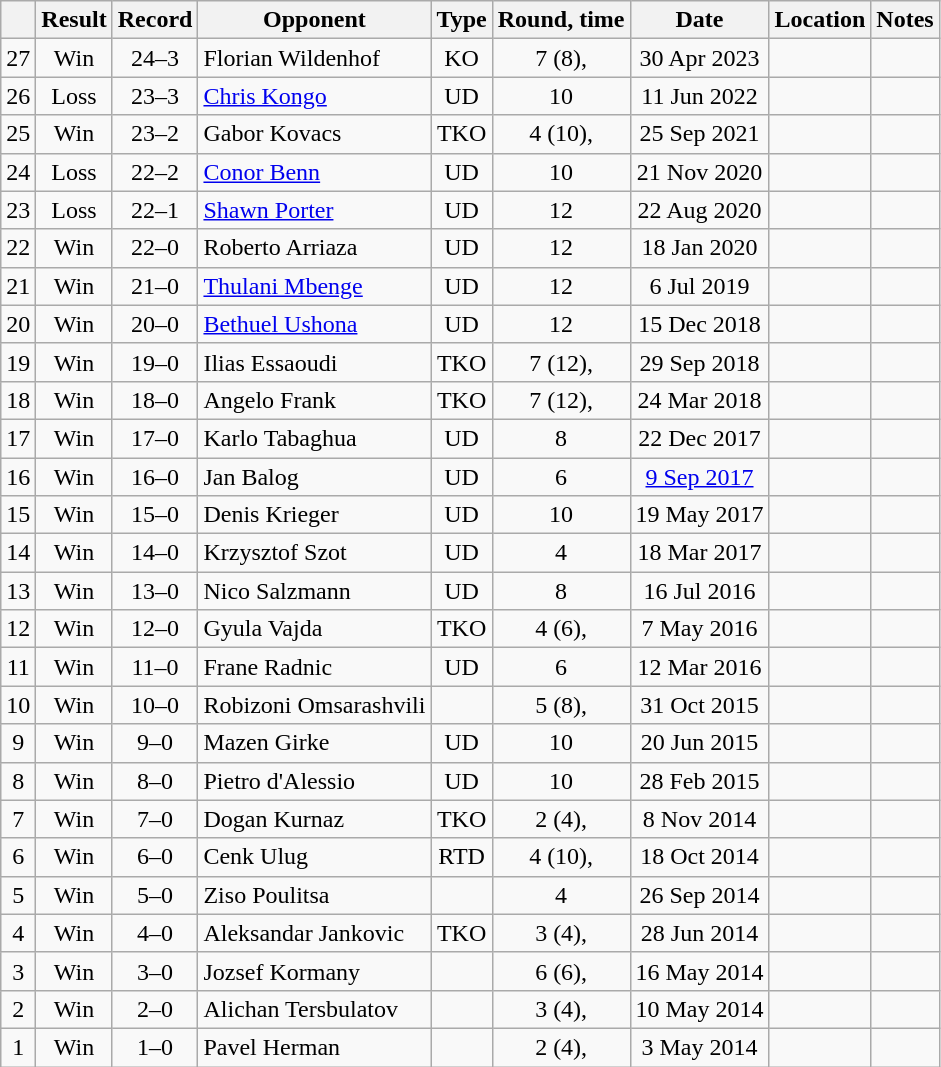<table class="wikitable" style="text-align:center">
<tr>
<th></th>
<th>Result</th>
<th>Record</th>
<th>Opponent</th>
<th>Type</th>
<th>Round, time</th>
<th>Date</th>
<th>Location</th>
<th>Notes</th>
</tr>
<tr>
<td>27</td>
<td>Win</td>
<td>24–3</td>
<td style= "text-align:left;">Florian Wildenhof</td>
<td>KO</td>
<td>7 (8), </td>
<td>30 Apr 2023</td>
<td style="text-align:left;"></td>
<td></td>
</tr>
<tr>
<td>26</td>
<td>Loss</td>
<td>23–3</td>
<td style= "text-align:left;"><a href='#'>Chris Kongo</a></td>
<td>UD</td>
<td>10</td>
<td>11 Jun 2022</td>
<td style="text-align:left;"></td>
<td></td>
</tr>
<tr>
<td>25</td>
<td>Win</td>
<td>23–2</td>
<td style="text-align:left;">Gabor Kovacs</td>
<td>TKO</td>
<td>4 (10), </td>
<td>25 Sep 2021</td>
<td style="text-align:left;"></td>
<td></td>
</tr>
<tr>
<td>24</td>
<td>Loss</td>
<td>22–2</td>
<td style="text-align:left;"><a href='#'>Conor Benn</a></td>
<td>UD</td>
<td>10</td>
<td>21 Nov 2020</td>
<td style="text-align:left;"></td>
<td style="text-align:left;"></td>
</tr>
<tr>
<td>23</td>
<td>Loss</td>
<td>22–1</td>
<td style="text-align:left;"><a href='#'>Shawn Porter</a></td>
<td>UD</td>
<td>12</td>
<td>22 Aug 2020</td>
<td style="text-align:left;"></td>
<td style="text-align:left;"></td>
</tr>
<tr>
<td>22</td>
<td>Win</td>
<td>22–0</td>
<td align=left>Roberto Arriaza</td>
<td>UD</td>
<td>12</td>
<td>18 Jan 2020</td>
<td align=left></td>
<td align=left></td>
</tr>
<tr>
<td>21</td>
<td>Win</td>
<td>21–0</td>
<td align=left><a href='#'>Thulani Mbenge</a></td>
<td>UD</td>
<td>12</td>
<td>6 Jul 2019</td>
<td align=left></td>
<td align=left></td>
</tr>
<tr>
<td>20</td>
<td>Win</td>
<td>20–0</td>
<td align=left><a href='#'>Bethuel Ushona</a></td>
<td>UD</td>
<td>12</td>
<td>15 Dec 2018</td>
<td align=left></td>
<td align=left></td>
</tr>
<tr>
<td>19</td>
<td>Win</td>
<td>19–0</td>
<td align=left>Ilias Essaoudi</td>
<td>TKO</td>
<td>7 (12), </td>
<td>29 Sep 2018</td>
<td align=left></td>
<td align=left></td>
</tr>
<tr>
<td>18</td>
<td>Win</td>
<td>18–0</td>
<td align=left>Angelo Frank</td>
<td>TKO</td>
<td>7 (12), </td>
<td>24 Mar 2018</td>
<td align=left></td>
<td align=left></td>
</tr>
<tr>
<td>17</td>
<td>Win</td>
<td>17–0</td>
<td align=left>Karlo Tabaghua</td>
<td>UD</td>
<td>8</td>
<td>22 Dec 2017</td>
<td align=left></td>
<td></td>
</tr>
<tr>
<td>16</td>
<td>Win</td>
<td>16–0</td>
<td align=left>Jan Balog</td>
<td>UD</td>
<td>6</td>
<td><a href='#'>9 Sep 2017</a></td>
<td align=left></td>
<td></td>
</tr>
<tr>
<td>15</td>
<td>Win</td>
<td>15–0</td>
<td align=left>Denis Krieger</td>
<td>UD</td>
<td>10</td>
<td>19 May 2017</td>
<td align=left></td>
<td align=left></td>
</tr>
<tr>
<td>14</td>
<td>Win</td>
<td>14–0</td>
<td align=left>Krzysztof Szot</td>
<td>UD</td>
<td>4</td>
<td>18 Mar 2017</td>
<td align=left></td>
<td></td>
</tr>
<tr>
<td>13</td>
<td>Win</td>
<td>13–0</td>
<td align=left>Nico Salzmann</td>
<td>UD</td>
<td>8</td>
<td>16 Jul 2016</td>
<td align=left></td>
<td></td>
</tr>
<tr>
<td>12</td>
<td>Win</td>
<td>12–0</td>
<td align=left>Gyula Vajda</td>
<td>TKO</td>
<td>4 (6), </td>
<td>7 May 2016</td>
<td align=left></td>
<td></td>
</tr>
<tr>
<td>11</td>
<td>Win</td>
<td>11–0</td>
<td align=left>Frane Radnic</td>
<td>UD</td>
<td>6</td>
<td>12 Mar 2016</td>
<td align=left></td>
<td></td>
</tr>
<tr>
<td>10</td>
<td>Win</td>
<td>10–0</td>
<td align=left>Robizoni Omsarashvili</td>
<td></td>
<td>5 (8), </td>
<td>31 Oct 2015</td>
<td align=left></td>
<td align=left></td>
</tr>
<tr>
<td>9</td>
<td>Win</td>
<td>9–0</td>
<td align=left>Mazen Girke</td>
<td>UD</td>
<td>10</td>
<td>20 Jun 2015</td>
<td align=left></td>
<td align=left></td>
</tr>
<tr>
<td>8</td>
<td>Win</td>
<td>8–0</td>
<td align=left>Pietro d'Alessio</td>
<td>UD</td>
<td>10</td>
<td>28 Feb 2015</td>
<td align=left></td>
<td align=left></td>
</tr>
<tr>
<td>7</td>
<td>Win</td>
<td>7–0</td>
<td align=left>Dogan Kurnaz</td>
<td>TKO</td>
<td>2 (4), </td>
<td>8 Nov 2014</td>
<td align=left></td>
<td></td>
</tr>
<tr>
<td>6</td>
<td>Win</td>
<td>6–0</td>
<td align=left>Cenk Ulug</td>
<td>RTD</td>
<td>4 (10), </td>
<td>18 Oct 2014</td>
<td align=left></td>
<td align=left></td>
</tr>
<tr>
<td>5</td>
<td>Win</td>
<td>5–0</td>
<td align=left>Ziso Poulitsa</td>
<td></td>
<td>4</td>
<td>26 Sep 2014</td>
<td align=left></td>
<td></td>
</tr>
<tr>
<td>4</td>
<td>Win</td>
<td>4–0</td>
<td align=left>Aleksandar Jankovic</td>
<td>TKO</td>
<td>3 (4), </td>
<td>28 Jun 2014</td>
<td align=left></td>
<td></td>
</tr>
<tr>
<td>3</td>
<td>Win</td>
<td>3–0</td>
<td align=left>Jozsef Kormany</td>
<td></td>
<td>6 (6), </td>
<td>16 May 2014</td>
<td align=left></td>
<td></td>
</tr>
<tr>
<td>2</td>
<td>Win</td>
<td>2–0</td>
<td align=left>Alichan Tersbulatov</td>
<td></td>
<td>3 (4), </td>
<td>10 May 2014</td>
<td align=left></td>
<td></td>
</tr>
<tr>
<td>1</td>
<td>Win</td>
<td>1–0</td>
<td align=left>Pavel Herman</td>
<td></td>
<td>2 (4), </td>
<td>3 May 2014</td>
<td align=left></td>
<td></td>
</tr>
</table>
